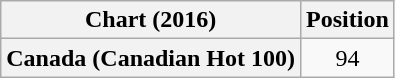<table class="wikitable sortable plainrowheaders" style="text-align:center">
<tr>
<th scope="col">Chart (2016)</th>
<th scope="col">Position</th>
</tr>
<tr>
<th scope="row">Canada (Canadian Hot 100)</th>
<td>94</td>
</tr>
</table>
